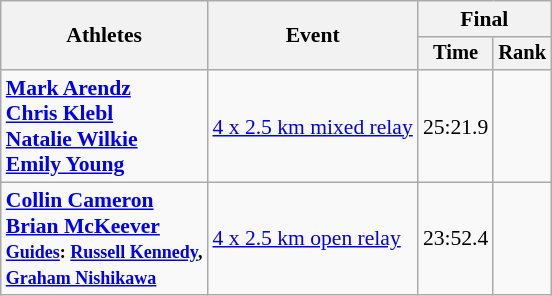<table class="wikitable" style="font-size:90%">
<tr>
<th rowspan=2>Athletes</th>
<th rowspan=2>Event</th>
<th colspan=2>Final</th>
</tr>
<tr style="font-size:95%">
<th>Time</th>
<th>Rank</th>
</tr>
<tr align=center>
<td align=left><strong><a href='#'>Mark Arendz</a><br><a href='#'>Chris Klebl</a><br><a href='#'>Natalie Wilkie</a><br><a href='#'>Emily Young</a></strong></td>
<td align=left><a href='#'>4 x 2.5 km mixed relay</a></td>
<td>25:21.9</td>
<td></td>
</tr>
<tr align=center>
<td align=left><strong><a href='#'>Collin Cameron</a><br><a href='#'>Brian McKeever</a><br><small><a href='#'>Guides</a>: <a href='#'>Russell Kennedy</a>,<br><a href='#'>Graham Nishikawa</a></small></strong></td>
<td align=left><a href='#'>4 x 2.5 km open relay</a></td>
<td>23:52.4</td>
<td></td>
</tr>
</table>
